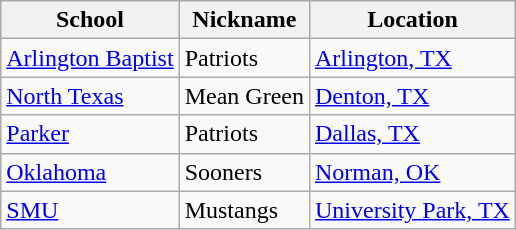<table class="wikitable sortable">
<tr>
<th>School</th>
<th>Nickname</th>
<th>Location</th>
</tr>
<tr>
<td><a href='#'>Arlington Baptist</a></td>
<td>Patriots</td>
<td><a href='#'>Arlington, TX</a></td>
</tr>
<tr>
<td><a href='#'>North Texas</a></td>
<td>Mean Green</td>
<td><a href='#'>Denton, TX</a></td>
</tr>
<tr>
<td><a href='#'>Parker</a></td>
<td>Patriots</td>
<td><a href='#'>Dallas, TX</a></td>
</tr>
<tr>
<td><a href='#'>Oklahoma</a></td>
<td>Sooners</td>
<td><a href='#'>Norman, OK</a></td>
</tr>
<tr>
<td><a href='#'>SMU</a></td>
<td>Mustangs</td>
<td><a href='#'>University Park, TX</a></td>
</tr>
</table>
